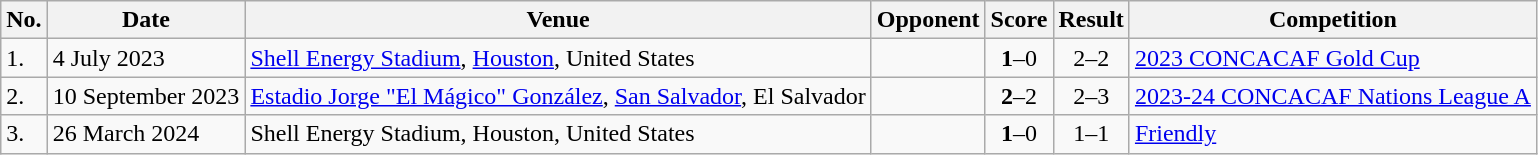<table class="wikitable">
<tr>
<th>No.</th>
<th>Date</th>
<th>Venue</th>
<th>Opponent</th>
<th>Score</th>
<th>Result</th>
<th>Competition</th>
</tr>
<tr>
<td>1.</td>
<td>4 July 2023</td>
<td><a href='#'>Shell Energy Stadium</a>, <a href='#'>Houston</a>, United States</td>
<td></td>
<td align=center><strong>1</strong>–0</td>
<td align=center>2–2</td>
<td><a href='#'>2023 CONCACAF Gold Cup</a></td>
</tr>
<tr>
<td>2.</td>
<td>10 September 2023</td>
<td><a href='#'>Estadio Jorge "El Mágico" González</a>, <a href='#'>San Salvador</a>, El Salvador</td>
<td></td>
<td align=center><strong>2</strong>–2</td>
<td align=center>2–3</td>
<td><a href='#'>2023-24 CONCACAF Nations League A</a></td>
</tr>
<tr>
<td>3.</td>
<td>26 March 2024</td>
<td>Shell Energy Stadium, Houston, United States</td>
<td></td>
<td align=center><strong>1</strong>–0</td>
<td align=center>1–1</td>
<td><a href='#'>Friendly</a></td>
</tr>
</table>
